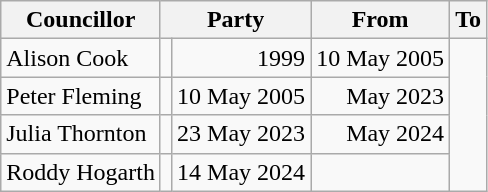<table class=wikitable>
<tr>
<th>Councillor</th>
<th colspan=2>Party</th>
<th>From</th>
<th>To</th>
</tr>
<tr>
<td>Alison Cook</td>
<td></td>
<td align=right>1999</td>
<td align=right>10 May 2005</td>
</tr>
<tr>
<td>Peter Fleming</td>
<td></td>
<td align=right>10 May 2005</td>
<td align=right>May 2023</td>
</tr>
<tr>
<td>Julia Thornton</td>
<td></td>
<td align=right>23 May 2023</td>
<td align=right>May 2024</td>
</tr>
<tr>
<td>Roddy Hogarth</td>
<td></td>
<td align=right>14 May 2024</td>
<td align=right></td>
</tr>
</table>
